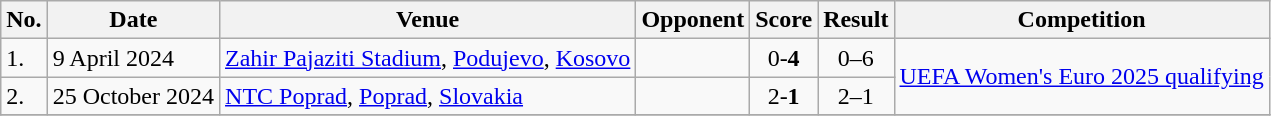<table class="wikitable">
<tr>
<th>No.</th>
<th>Date</th>
<th>Venue</th>
<th>Opponent</th>
<th>Score</th>
<th>Result</th>
<th>Competition</th>
</tr>
<tr>
<td>1.</td>
<td>9 April 2024</td>
<td><a href='#'>Zahir Pajaziti Stadium</a>, <a href='#'>Podujevo</a>, <a href='#'>Kosovo</a></td>
<td></td>
<td align=center>0-<strong>4</strong></td>
<td align=center>0–6</td>
<td rowspan=2><a href='#'>UEFA Women's Euro 2025 qualifying</a></td>
</tr>
<tr>
<td>2.</td>
<td>25 October 2024</td>
<td><a href='#'>NTC Poprad</a>, <a href='#'>Poprad</a>, <a href='#'>Slovakia</a></td>
<td></td>
<td align=center>2-<strong>1</strong></td>
<td align=center>2–1</td>
</tr>
<tr>
</tr>
</table>
